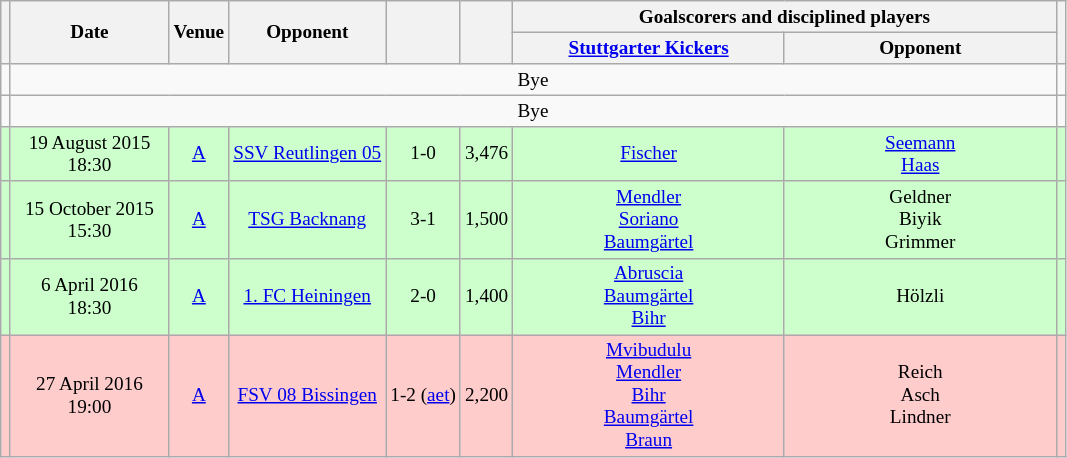<table class="wikitable" Style="text-align: center;font-size:80%">
<tr>
<th rowspan="2"></th>
<th rowspan="2" style="width:100px">Date<br></th>
<th rowspan="2">Venue</th>
<th rowspan="2">Opponent</th>
<th rowspan="2"><br></th>
<th rowspan="2"></th>
<th colspan="2">Goalscorers and disciplined players</th>
<th rowspan="2"></th>
</tr>
<tr>
<th style="width:175px"><a href='#'>Stuttgarter Kickers</a></th>
<th style="width:175px">Opponent</th>
</tr>
<tr>
<td></td>
<td colspan="7">Bye</td>
<td></td>
</tr>
<tr>
<td></td>
<td colspan="7">Bye</td>
<td></td>
</tr>
<tr style="background:#cfc">
<td></td>
<td>19 August 2015<br>18:30</td>
<td><a href='#'>A</a></td>
<td><a href='#'>SSV Reutlingen 05</a></td>
<td>1-0</td>
<td>3,476</td>
<td><a href='#'>Fischer</a> </td>
<td><a href='#'>Seemann</a> <br><a href='#'>Haas</a> </td>
<td></td>
</tr>
<tr style="background:#cfc">
<td></td>
<td>15 October 2015<br>15:30</td>
<td><a href='#'>A</a></td>
<td><a href='#'>TSG Backnang</a></td>
<td>3-1</td>
<td>1,500</td>
<td><a href='#'>Mendler</a> <br><a href='#'>Soriano</a> <br><a href='#'>Baumgärtel</a> </td>
<td>Geldner <br>Biyik <br>Grimmer </td>
<td></td>
</tr>
<tr style="background:#cfc">
<td></td>
<td>6 April 2016<br>18:30</td>
<td><a href='#'>A</a></td>
<td><a href='#'>1. FC Heiningen</a></td>
<td>2-0</td>
<td>1,400</td>
<td><a href='#'>Abruscia</a> <br><a href='#'>Baumgärtel</a> <br><a href='#'>Bihr</a> </td>
<td>Hölzli </td>
<td></td>
</tr>
<tr style="background:#fcc">
<td></td>
<td>27 April 2016<br>19:00</td>
<td><a href='#'>A</a></td>
<td><a href='#'>FSV 08 Bissingen</a></td>
<td>1-2 (<a href='#'>aet</a>)</td>
<td>2,200</td>
<td><a href='#'>Mvibudulu</a> <br><a href='#'>Mendler</a> <br><a href='#'>Bihr</a> <br><a href='#'>Baumgärtel</a> <br><a href='#'>Braun</a> </td>
<td>Reich <br>Asch <br>Lindner  </td>
<td></td>
</tr>
</table>
